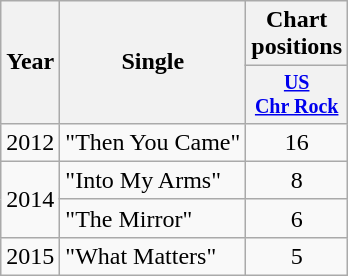<table class="wikitable" style="text-align:center;">
<tr>
<th rowspan="2">Year</th>
<th rowspan="2">Single</th>
<th colspan="1">Chart positions</th>
</tr>
<tr style="font-size:smaller;">
<th width="45"><a href='#'>US<br>Chr Rock</a></th>
</tr>
<tr>
<td>2012</td>
<td align="left">"Then You Came"</td>
<td>16</td>
</tr>
<tr>
<td rowspan="2">2014</td>
<td align="left">"Into My Arms"</td>
<td>8</td>
</tr>
<tr>
<td align="left">"The Mirror"</td>
<td>6</td>
</tr>
<tr>
<td>2015</td>
<td align="left">"What Matters"</td>
<td>5</td>
</tr>
</table>
